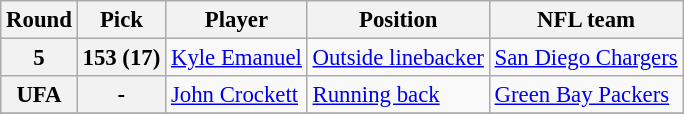<table class="wikitable" style="font-size: 95%;">
<tr>
<th>Round</th>
<th>Pick</th>
<th>Player</th>
<th>Position</th>
<th>NFL team</th>
</tr>
<tr>
<th>5</th>
<th>153 (17)</th>
<td><a href='#'>Kyle Emanuel</a></td>
<td><a href='#'>Outside linebacker</a></td>
<td><a href='#'>San Diego Chargers</a></td>
</tr>
<tr>
<th>UFA</th>
<th>-</th>
<td><a href='#'>John Crockett</a></td>
<td><a href='#'>Running back</a></td>
<td><a href='#'>Green Bay Packers</a></td>
</tr>
<tr>
</tr>
</table>
